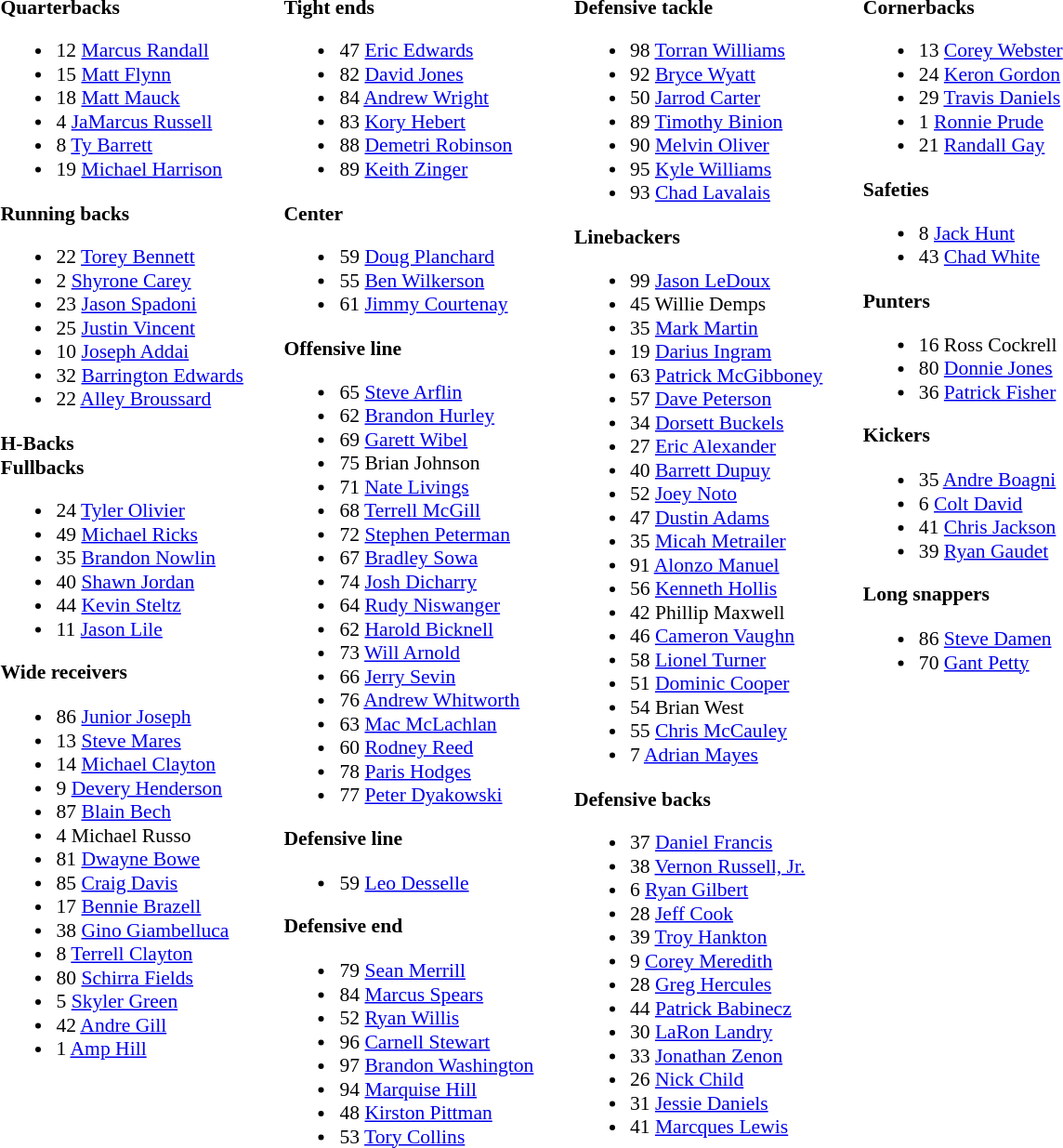<table class="toccolours" style="border-collapse: collapse; font-size:90%;">
<tr>
<td colspan="7" style="text-align:center;"></td>
</tr>
<tr>
<td colspan="7" style="text-align:right;"></td>
</tr>
<tr>
<td valign="top"><br><strong>Quarterbacks</strong><ul><li>12 <a href='#'>Marcus Randall</a></li><li>15 <a href='#'>Matt Flynn</a></li><li>18 <a href='#'>Matt Mauck</a></li><li>4  <a href='#'>JaMarcus Russell</a></li><li>8  <a href='#'>Ty Barrett</a></li><li>19 <a href='#'>Michael Harrison</a></li></ul><strong>Running backs</strong><ul><li>22 <a href='#'>Torey Bennett</a></li><li>2  <a href='#'>Shyrone Carey</a></li><li>23 <a href='#'>Jason Spadoni</a></li><li>25 <a href='#'>Justin Vincent</a></li><li>10 <a href='#'>Joseph Addai</a></li><li>32 <a href='#'>Barrington Edwards</a></li><li>22 <a href='#'>Alley Broussard</a></li></ul><strong>H-Backs</strong><br><strong>Fullbacks</strong><ul><li>24 <a href='#'>Tyler Olivier</a></li><li>49 <a href='#'>Michael Ricks</a></li><li>35 <a href='#'>Brandon Nowlin</a></li><li>40 <a href='#'>Shawn Jordan</a></li><li>44 <a href='#'>Kevin Steltz</a></li><li>11 <a href='#'>Jason Lile</a></li></ul><strong>Wide receivers</strong><ul><li>86 <a href='#'>Junior Joseph</a></li><li>13 <a href='#'>Steve Mares</a></li><li>14 <a href='#'>Michael Clayton</a></li><li>9 <a href='#'>Devery Henderson</a></li><li>87 <a href='#'>Blain Bech</a></li><li>4 Michael Russo</li><li>81 <a href='#'>Dwayne Bowe</a></li><li>85 <a href='#'>Craig Davis</a></li><li>17 <a href='#'>Bennie Brazell</a></li><li>38 <a href='#'>Gino Giambelluca</a></li><li>8 <a href='#'>Terrell Clayton</a></li><li>80 <a href='#'>Schirra Fields</a></li><li>5 <a href='#'>Skyler Green</a></li><li>42 <a href='#'>Andre Gill</a></li><li>1 <a href='#'>Amp Hill</a></li></ul></td>
<td width="25"> </td>
<td valign="top"><br><strong>Tight ends</strong><ul><li>47 <a href='#'>Eric Edwards</a></li><li>82 <a href='#'>David Jones</a></li><li>84 <a href='#'>Andrew Wright</a></li><li>83 <a href='#'>Kory Hebert</a></li><li>88 <a href='#'>Demetri Robinson</a></li><li>89 <a href='#'>Keith Zinger</a></li></ul><strong>Center</strong><ul><li>59 <a href='#'>Doug Planchard</a></li><li>55 <a href='#'>Ben Wilkerson</a></li><li>61 <a href='#'>Jimmy Courtenay</a></li></ul><strong>Offensive line</strong><ul><li>65 <a href='#'>Steve Arflin</a></li><li>62 <a href='#'>Brandon Hurley</a></li><li>69 <a href='#'>Garett Wibel</a></li><li>75 Brian Johnson</li><li>71 <a href='#'>Nate Livings</a></li><li>68 <a href='#'>Terrell McGill</a></li><li>72 <a href='#'>Stephen Peterman</a></li><li>67 <a href='#'>Bradley Sowa</a></li><li>74 <a href='#'>Josh Dicharry</a></li><li>64 <a href='#'>Rudy Niswanger</a></li><li>62 <a href='#'>Harold Bicknell</a></li><li>73 <a href='#'>Will Arnold</a></li><li>66 <a href='#'>Jerry Sevin</a></li><li>76 <a href='#'>Andrew Whitworth</a></li><li>63 <a href='#'>Mac McLachlan</a></li><li>60 <a href='#'>Rodney Reed</a></li><li>78 <a href='#'>Paris Hodges</a></li><li>77 <a href='#'>Peter Dyakowski</a></li></ul><strong>Defensive line</strong><ul><li>59 <a href='#'>Leo Desselle</a></li></ul><strong>Defensive end</strong><ul><li>79 <a href='#'>Sean Merrill</a></li><li>84 <a href='#'>Marcus Spears</a></li><li>52 <a href='#'>Ryan Willis</a></li><li>96 <a href='#'>Carnell Stewart</a></li><li>97 <a href='#'>Brandon Washington</a></li><li>94 <a href='#'>Marquise Hill</a></li><li>48 <a href='#'>Kirston Pittman</a></li><li>53 <a href='#'>Tory Collins</a></li></ul></td>
<td width="25"> </td>
<td valign="top"><br><strong>Defensive tackle</strong><ul><li>98 <a href='#'>Torran Williams</a></li><li>92 <a href='#'>Bryce Wyatt</a></li><li>50 <a href='#'>Jarrod Carter</a></li><li>89 <a href='#'>Timothy Binion</a></li><li>90 <a href='#'>Melvin Oliver</a></li><li>95 <a href='#'>Kyle Williams</a></li><li>93 <a href='#'>Chad Lavalais</a></li></ul><strong>Linebackers</strong><ul><li>99 <a href='#'>Jason LeDoux</a></li><li>45 Willie Demps</li><li>35 <a href='#'>Mark Martin</a></li><li>19 <a href='#'>Darius Ingram</a></li><li>63 <a href='#'>Patrick McGibboney</a></li><li>57 <a href='#'>Dave Peterson</a></li><li>34 <a href='#'>Dorsett Buckels</a></li><li>27 <a href='#'>Eric Alexander</a></li><li>40 <a href='#'>Barrett Dupuy</a></li><li>52 <a href='#'>Joey Noto</a></li><li>47 <a href='#'>Dustin Adams</a></li><li>35 <a href='#'>Micah Metrailer</a></li><li>91 <a href='#'>Alonzo Manuel</a></li><li>56 <a href='#'>Kenneth Hollis</a></li><li>42 Phillip Maxwell</li><li>46 <a href='#'>Cameron Vaughn</a></li><li>58 <a href='#'>Lionel Turner</a></li><li>51 <a href='#'>Dominic Cooper</a></li><li>54 Brian West</li><li>55 <a href='#'>Chris McCauley</a></li><li>7 <a href='#'>Adrian Mayes</a></li></ul><strong>Defensive backs</strong><ul><li>37 <a href='#'>Daniel Francis</a></li><li>38 <a href='#'>Vernon Russell, Jr.</a></li><li>6  <a href='#'>Ryan Gilbert</a></li><li>28 <a href='#'>Jeff Cook</a></li><li>39 <a href='#'>Troy Hankton</a></li><li>9  <a href='#'>Corey Meredith</a></li><li>28 <a href='#'>Greg Hercules</a></li><li>44 <a href='#'>Patrick Babinecz</a></li><li>30 <a href='#'>LaRon Landry</a></li><li>33 <a href='#'>Jonathan Zenon</a></li><li>26 <a href='#'>Nick Child</a></li><li>31 <a href='#'>Jessie Daniels</a></li><li>41 <a href='#'>Marcques Lewis</a></li></ul></td>
<td width="25"> </td>
<td valign="top"><br><strong>Cornerbacks</strong><ul><li>13 <a href='#'>Corey Webster</a></li><li>24 <a href='#'>Keron Gordon</a></li><li>29 <a href='#'>Travis Daniels</a></li><li>1  <a href='#'>Ronnie Prude</a></li><li>21 <a href='#'>Randall Gay</a></li></ul><strong>Safeties</strong><ul><li>8 <a href='#'>Jack Hunt</a></li><li>43 <a href='#'>Chad White</a></li></ul><strong>Punters</strong><ul><li>16 Ross Cockrell</li><li>80 <a href='#'>Donnie Jones</a></li><li>36 <a href='#'>Patrick Fisher</a></li></ul><strong>Kickers</strong><ul><li>35 <a href='#'>Andre Boagni</a></li><li>6 <a href='#'>Colt David</a></li><li>41 <a href='#'>Chris Jackson</a></li><li>39 <a href='#'>Ryan Gaudet</a></li></ul><strong>Long snappers</strong><ul><li>86 <a href='#'>Steve Damen</a></li><li>70 <a href='#'>Gant Petty</a></li></ul></td>
</tr>
</table>
